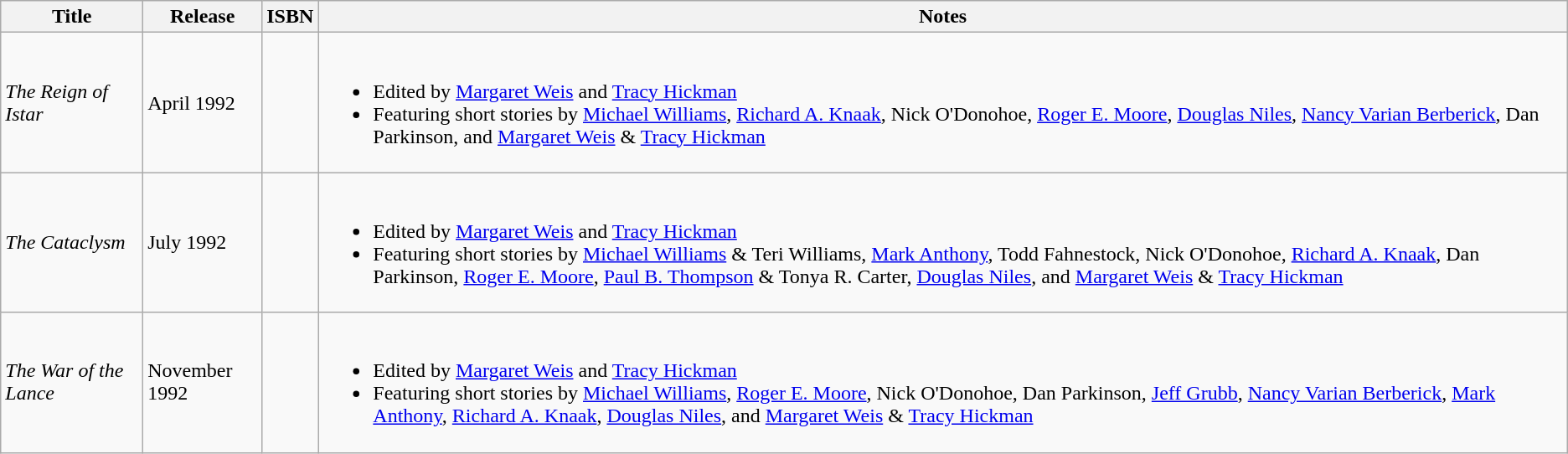<table class="wikitable">
<tr>
<th scope="col">Title</th>
<th scope="col">Release</th>
<th scope="col">ISBN</th>
<th scope="col">Notes</th>
</tr>
<tr>
<td><em>The Reign of Istar</em></td>
<td>April 1992</td>
<td></td>
<td><br><ul><li>Edited by <a href='#'>Margaret Weis</a> and <a href='#'>Tracy Hickman</a></li><li>Featuring short stories by <a href='#'>Michael Williams</a>, <a href='#'>Richard A. Knaak</a>, Nick O'Donohoe, <a href='#'>Roger E. Moore</a>, <a href='#'>Douglas Niles</a>, <a href='#'>Nancy Varian Berberick</a>, Dan Parkinson, and <a href='#'>Margaret Weis</a> & <a href='#'>Tracy Hickman</a></li></ul></td>
</tr>
<tr>
<td><em>The Cataclysm</em></td>
<td>July 1992</td>
<td></td>
<td><br><ul><li>Edited by <a href='#'>Margaret Weis</a> and <a href='#'>Tracy Hickman</a></li><li>Featuring short stories by <a href='#'>Michael Williams</a> & Teri Williams, <a href='#'>Mark Anthony</a>, Todd Fahnestock, Nick O'Donohoe, <a href='#'>Richard A. Knaak</a>, Dan Parkinson, <a href='#'>Roger E. Moore</a>, <a href='#'>Paul B. Thompson</a> & Tonya R. Carter, <a href='#'>Douglas Niles</a>, and <a href='#'>Margaret Weis</a> & <a href='#'>Tracy Hickman</a></li></ul></td>
</tr>
<tr>
<td><em>The War of the Lance</em></td>
<td>November 1992</td>
<td></td>
<td><br><ul><li>Edited by <a href='#'>Margaret Weis</a> and <a href='#'>Tracy Hickman</a></li><li>Featuring short stories by <a href='#'>Michael Williams</a>, <a href='#'>Roger E. Moore</a>, Nick O'Donohoe, Dan Parkinson, <a href='#'>Jeff Grubb</a>, <a href='#'>Nancy Varian Berberick</a>, <a href='#'>Mark Anthony</a>, <a href='#'>Richard A. Knaak</a>, <a href='#'>Douglas Niles</a>, and <a href='#'>Margaret Weis</a> & <a href='#'>Tracy Hickman</a></li></ul></td>
</tr>
</table>
